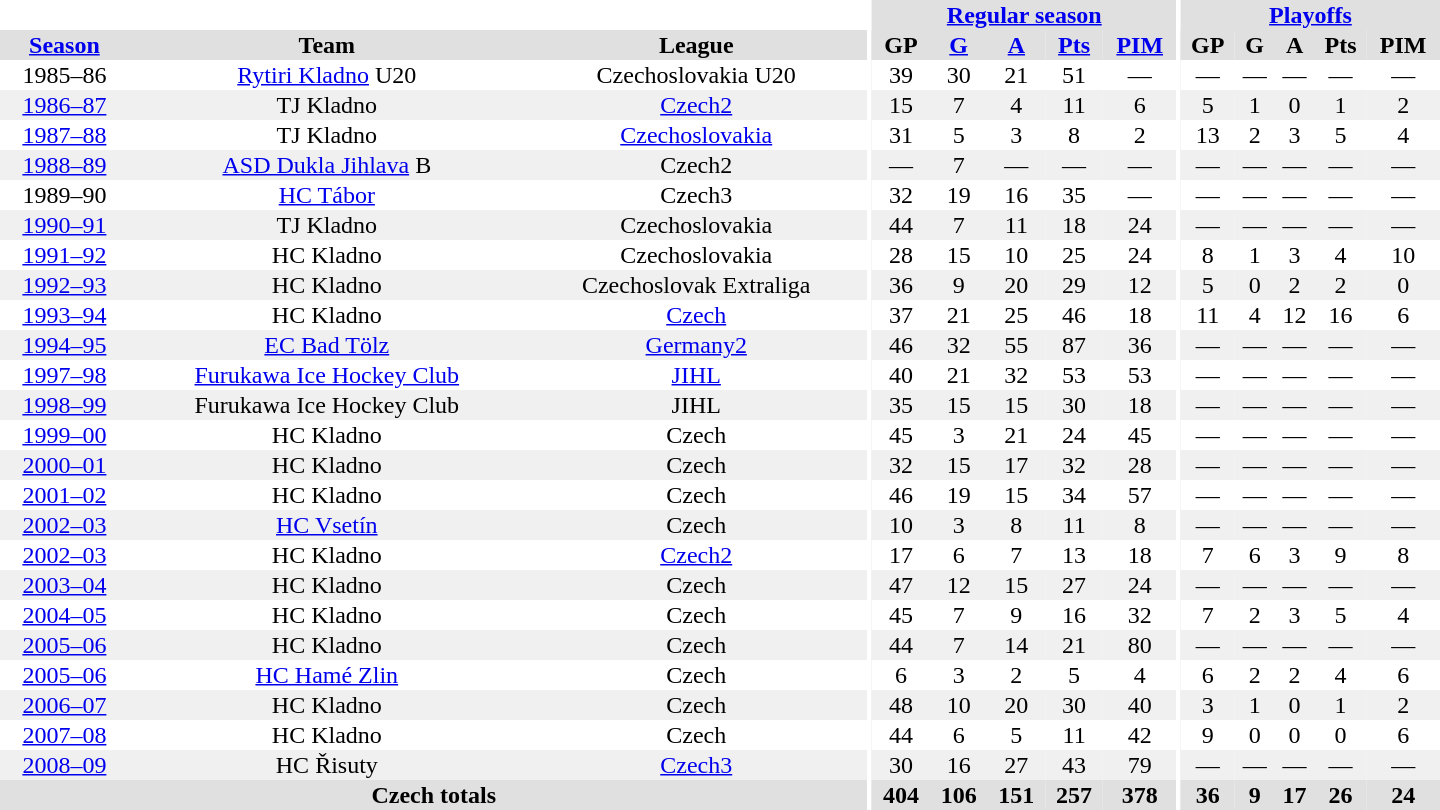<table border="0" cellpadding="1" cellspacing="0" style="text-align:center; width:60em">
<tr bgcolor="#e0e0e0">
<th colspan="3" bgcolor="#ffffff"></th>
<th rowspan="99" bgcolor="#ffffff"></th>
<th colspan="5"><a href='#'>Regular season</a></th>
<th rowspan="99" bgcolor="#ffffff"></th>
<th colspan="5"><a href='#'>Playoffs</a></th>
</tr>
<tr bgcolor="#e0e0e0">
<th><a href='#'>Season</a></th>
<th>Team</th>
<th>League</th>
<th>GP</th>
<th><a href='#'>G</a></th>
<th><a href='#'>A</a></th>
<th><a href='#'>Pts</a></th>
<th><a href='#'>PIM</a></th>
<th>GP</th>
<th>G</th>
<th>A</th>
<th>Pts</th>
<th>PIM</th>
</tr>
<tr>
<td>1985–86</td>
<td><a href='#'>Rytiri Kladno</a> U20</td>
<td>Czechoslovakia U20</td>
<td>39</td>
<td>30</td>
<td>21</td>
<td>51</td>
<td>—</td>
<td>—</td>
<td>—</td>
<td>—</td>
<td>—</td>
<td>—</td>
</tr>
<tr bgcolor="#f0f0f0">
<td><a href='#'>1986–87</a></td>
<td>TJ Kladno</td>
<td><a href='#'>Czech2</a></td>
<td>15</td>
<td>7</td>
<td>4</td>
<td>11</td>
<td>6</td>
<td>5</td>
<td>1</td>
<td>0</td>
<td>1</td>
<td>2</td>
</tr>
<tr>
<td><a href='#'>1987–88</a></td>
<td>TJ Kladno</td>
<td><a href='#'>Czechoslovakia</a></td>
<td>31</td>
<td>5</td>
<td>3</td>
<td>8</td>
<td>2</td>
<td>13</td>
<td>2</td>
<td>3</td>
<td>5</td>
<td>4</td>
</tr>
<tr bgcolor="#f0f0f0">
<td><a href='#'>1988–89</a></td>
<td><a href='#'>ASD Dukla Jihlava</a> B</td>
<td>Czech2</td>
<td>—</td>
<td>7</td>
<td>—</td>
<td>—</td>
<td>—</td>
<td>—</td>
<td>—</td>
<td>—</td>
<td>—</td>
<td>—</td>
</tr>
<tr>
<td>1989–90</td>
<td><a href='#'>HC Tábor</a></td>
<td>Czech3</td>
<td>32</td>
<td>19</td>
<td>16</td>
<td>35</td>
<td>—</td>
<td>—</td>
<td>—</td>
<td>—</td>
<td>—</td>
<td>—</td>
</tr>
<tr bgcolor="#f0f0f0">
<td><a href='#'>1990–91</a></td>
<td>TJ Kladno</td>
<td>Czechoslovakia</td>
<td>44</td>
<td>7</td>
<td>11</td>
<td>18</td>
<td>24</td>
<td>—</td>
<td>—</td>
<td>—</td>
<td>—</td>
<td>—</td>
</tr>
<tr>
<td><a href='#'>1991–92</a></td>
<td>HC Kladno</td>
<td>Czechoslovakia</td>
<td>28</td>
<td>15</td>
<td>10</td>
<td>25</td>
<td>24</td>
<td>8</td>
<td>1</td>
<td>3</td>
<td>4</td>
<td>10</td>
</tr>
<tr bgcolor="#f0f0f0">
<td><a href='#'>1992–93</a></td>
<td>HC Kladno</td>
<td>Czechoslovak Extraliga</td>
<td>36</td>
<td>9</td>
<td>20</td>
<td>29</td>
<td>12</td>
<td>5</td>
<td>0</td>
<td>2</td>
<td>2</td>
<td>0</td>
</tr>
<tr>
<td><a href='#'>1993–94</a></td>
<td>HC Kladno</td>
<td><a href='#'>Czech</a></td>
<td>37</td>
<td>21</td>
<td>25</td>
<td>46</td>
<td>18</td>
<td>11</td>
<td>4</td>
<td>12</td>
<td>16</td>
<td>6</td>
</tr>
<tr bgcolor="#f0f0f0">
<td><a href='#'>1994–95</a></td>
<td><a href='#'>EC Bad Tölz</a></td>
<td><a href='#'>Germany2</a></td>
<td>46</td>
<td>32</td>
<td>55</td>
<td>87</td>
<td>36</td>
<td>—</td>
<td>—</td>
<td>—</td>
<td>—</td>
<td>—</td>
</tr>
<tr>
<td><a href='#'>1997–98</a></td>
<td><a href='#'>Furukawa Ice Hockey Club</a></td>
<td><a href='#'>JIHL</a></td>
<td>40</td>
<td>21</td>
<td>32</td>
<td>53</td>
<td>53</td>
<td>—</td>
<td>—</td>
<td>—</td>
<td>—</td>
<td>—</td>
</tr>
<tr bgcolor="#f0f0f0">
<td><a href='#'>1998–99</a></td>
<td>Furukawa Ice Hockey Club</td>
<td>JIHL</td>
<td>35</td>
<td>15</td>
<td>15</td>
<td>30</td>
<td>18</td>
<td>—</td>
<td>—</td>
<td>—</td>
<td>—</td>
<td>—</td>
</tr>
<tr>
<td><a href='#'>1999–00</a></td>
<td>HC Kladno</td>
<td>Czech</td>
<td>45</td>
<td>3</td>
<td>21</td>
<td>24</td>
<td>45</td>
<td>—</td>
<td>—</td>
<td>—</td>
<td>—</td>
<td>—</td>
</tr>
<tr bgcolor="#f0f0f0">
<td><a href='#'>2000–01</a></td>
<td>HC Kladno</td>
<td>Czech</td>
<td>32</td>
<td>15</td>
<td>17</td>
<td>32</td>
<td>28</td>
<td>—</td>
<td>—</td>
<td>—</td>
<td>—</td>
<td>—</td>
</tr>
<tr>
<td><a href='#'>2001–02</a></td>
<td>HC Kladno</td>
<td>Czech</td>
<td>46</td>
<td>19</td>
<td>15</td>
<td>34</td>
<td>57</td>
<td>—</td>
<td>—</td>
<td>—</td>
<td>—</td>
<td>—</td>
</tr>
<tr bgcolor="#f0f0f0">
<td><a href='#'>2002–03</a></td>
<td><a href='#'>HC Vsetín</a></td>
<td>Czech</td>
<td>10</td>
<td>3</td>
<td>8</td>
<td>11</td>
<td>8</td>
<td>—</td>
<td>—</td>
<td>—</td>
<td>—</td>
<td>—</td>
</tr>
<tr>
<td><a href='#'>2002–03</a></td>
<td>HC Kladno</td>
<td><a href='#'>Czech2</a></td>
<td>17</td>
<td>6</td>
<td>7</td>
<td>13</td>
<td>18</td>
<td>7</td>
<td>6</td>
<td>3</td>
<td>9</td>
<td>8</td>
</tr>
<tr bgcolor="#f0f0f0">
<td><a href='#'>2003–04</a></td>
<td>HC Kladno</td>
<td>Czech</td>
<td>47</td>
<td>12</td>
<td>15</td>
<td>27</td>
<td>24</td>
<td>—</td>
<td>—</td>
<td>—</td>
<td>—</td>
<td>—</td>
</tr>
<tr>
<td><a href='#'>2004–05</a></td>
<td>HC Kladno</td>
<td>Czech</td>
<td>45</td>
<td>7</td>
<td>9</td>
<td>16</td>
<td>32</td>
<td>7</td>
<td>2</td>
<td>3</td>
<td>5</td>
<td>4</td>
</tr>
<tr bgcolor="#f0f0f0">
<td><a href='#'>2005–06</a></td>
<td>HC Kladno</td>
<td>Czech</td>
<td>44</td>
<td>7</td>
<td>14</td>
<td>21</td>
<td>80</td>
<td>—</td>
<td>—</td>
<td>—</td>
<td>—</td>
<td>—</td>
</tr>
<tr>
<td><a href='#'>2005–06</a></td>
<td><a href='#'>HC Hamé Zlin</a></td>
<td>Czech</td>
<td>6</td>
<td>3</td>
<td>2</td>
<td>5</td>
<td>4</td>
<td>6</td>
<td>2</td>
<td>2</td>
<td>4</td>
<td>6</td>
</tr>
<tr bgcolor="#f0f0f0">
<td><a href='#'>2006–07</a></td>
<td>HC Kladno</td>
<td>Czech</td>
<td>48</td>
<td>10</td>
<td>20</td>
<td>30</td>
<td>40</td>
<td>3</td>
<td>1</td>
<td>0</td>
<td>1</td>
<td>2</td>
</tr>
<tr>
<td><a href='#'>2007–08</a></td>
<td>HC Kladno</td>
<td>Czech</td>
<td>44</td>
<td>6</td>
<td>5</td>
<td>11</td>
<td>42</td>
<td>9</td>
<td>0</td>
<td>0</td>
<td>0</td>
<td>6</td>
</tr>
<tr bgcolor="#f0f0f0">
<td><a href='#'>2008–09</a></td>
<td>HC Řisuty</td>
<td><a href='#'>Czech3</a></td>
<td>30</td>
<td>16</td>
<td>27</td>
<td>43</td>
<td>79</td>
<td>—</td>
<td>—</td>
<td>—</td>
<td>—</td>
<td>—</td>
</tr>
<tr>
</tr>
<tr ALIGN="center" bgcolor="#e0e0e0">
<th colspan="3">Czech totals</th>
<th ALIGN="center">404</th>
<th ALIGN="center">106</th>
<th ALIGN="center">151</th>
<th ALIGN="center">257</th>
<th ALIGN="center">378</th>
<th ALIGN="center">36</th>
<th ALIGN="center">9</th>
<th ALIGN="center">17</th>
<th ALIGN="center">26</th>
<th ALIGN="center">24</th>
</tr>
</table>
